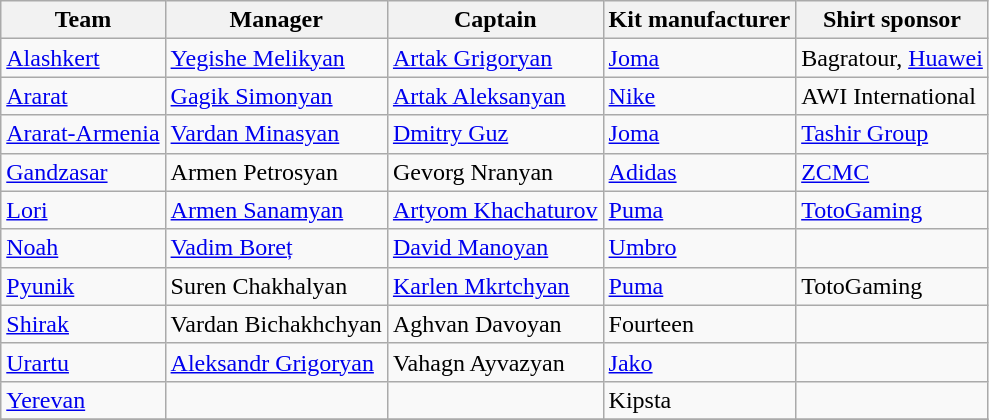<table class="wikitable sortable" style="text-align: left;">
<tr>
<th>Team</th>
<th>Manager</th>
<th>Captain</th>
<th>Kit manufacturer</th>
<th>Shirt sponsor</th>
</tr>
<tr>
<td><a href='#'>Alashkert</a></td>
<td> <a href='#'>Yegishe Melikyan</a></td>
<td> <a href='#'>Artak Grigoryan</a></td>
<td> <a href='#'>Joma</a></td>
<td>Bagratour, <a href='#'>Huawei</a></td>
</tr>
<tr>
<td><a href='#'>Ararat</a></td>
<td> <a href='#'>Gagik Simonyan</a> </td>
<td> <a href='#'>Artak Aleksanyan</a></td>
<td> <a href='#'>Nike</a></td>
<td>AWI International</td>
</tr>
<tr>
<td><a href='#'>Ararat-Armenia</a></td>
<td> <a href='#'>Vardan Minasyan</a></td>
<td> <a href='#'>Dmitry Guz</a></td>
<td> <a href='#'>Joma</a></td>
<td><a href='#'>Tashir Group</a></td>
</tr>
<tr>
<td><a href='#'>Gandzasar</a></td>
<td> Armen Petrosyan</td>
<td> Gevorg Nranyan</td>
<td> <a href='#'>Adidas</a></td>
<td><a href='#'>ZCMC</a></td>
</tr>
<tr>
<td><a href='#'>Lori</a></td>
<td> <a href='#'>Armen Sanamyan</a> </td>
<td> <a href='#'>Artyom Khachaturov</a></td>
<td> <a href='#'>Puma</a></td>
<td><a href='#'>TotoGaming</a></td>
</tr>
<tr>
<td><a href='#'>Noah</a></td>
<td> <a href='#'>Vadim Boreț</a></td>
<td> <a href='#'>David Manoyan</a></td>
<td> <a href='#'>Umbro</a></td>
<td></td>
</tr>
<tr>
<td><a href='#'>Pyunik</a></td>
<td> Suren Chakhalyan </td>
<td> <a href='#'>Karlen Mkrtchyan</a></td>
<td> <a href='#'>Puma</a></td>
<td>TotoGaming</td>
</tr>
<tr>
<td><a href='#'>Shirak</a></td>
<td> Vardan Bichakhchyan</td>
<td> Aghvan Davoyan</td>
<td> Fourteen</td>
<td></td>
</tr>
<tr>
<td><a href='#'>Urartu</a></td>
<td> <a href='#'>Aleksandr Grigoryan</a></td>
<td> Vahagn Ayvazyan</td>
<td> <a href='#'>Jako</a></td>
<td></td>
</tr>
<tr>
<td><a href='#'>Yerevan</a></td>
<td></td>
<td></td>
<td> Kipsta</td>
<td></td>
</tr>
<tr>
</tr>
</table>
